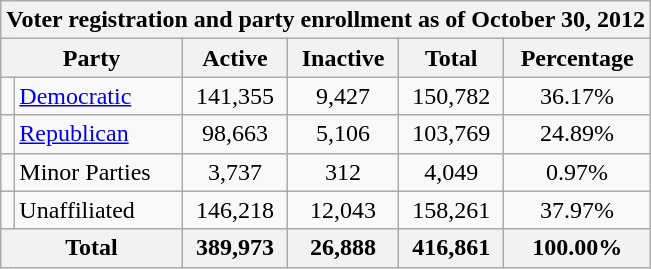<table class=wikitable>
<tr>
<th colspan = 6>Voter registration and party enrollment as of October 30, 2012</th>
</tr>
<tr>
<th colspan = 2>Party</th>
<th>Active</th>
<th>Inactive</th>
<th>Total</th>
<th>Percentage</th>
</tr>
<tr>
<td></td>
<td><a href='#'>Democratic</a></td>
<td align=center>141,355</td>
<td align=center>9,427</td>
<td align=center>150,782</td>
<td align=center>36.17%</td>
</tr>
<tr>
<td></td>
<td><a href='#'>Republican</a></td>
<td align=center>98,663</td>
<td align=center>5,106</td>
<td align=center>103,769</td>
<td align=center>24.89%</td>
</tr>
<tr>
<td></td>
<td>Minor Parties</td>
<td align=center>3,737</td>
<td align=center>312</td>
<td align=center>4,049</td>
<td align=center>0.97%</td>
</tr>
<tr>
<td></td>
<td>Unaffiliated</td>
<td align=center>146,218</td>
<td align=center>12,043</td>
<td align=center>158,261</td>
<td align=center>37.97%</td>
</tr>
<tr>
<th colspan = 2>Total</th>
<th align=center>389,973</th>
<th align=center>26,888</th>
<th align=center>416,861</th>
<th align=center>100.00%</th>
</tr>
</table>
